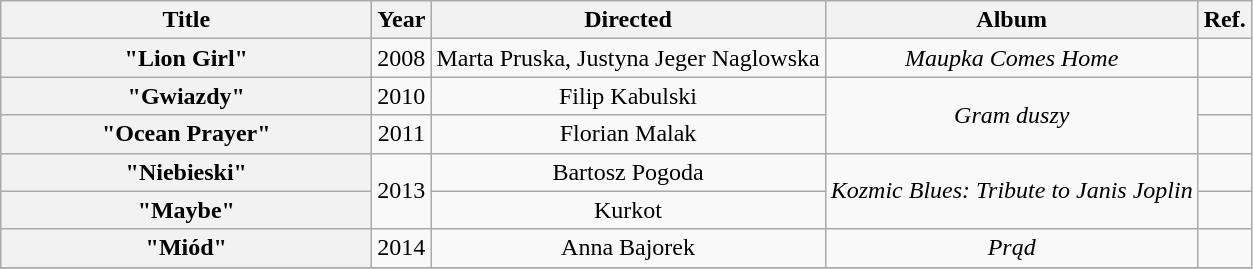<table class="wikitable plainrowheaders" style="text-align:center;">
<tr>
<th scope="col" style="width:15em;">Title</th>
<th scope="col">Year</th>
<th scope="col">Directed</th>
<th scope="col">Album</th>
<th scope="col">Ref.</th>
</tr>
<tr>
<th scope="row">"Lion Girl"</th>
<td>2008</td>
<td>Marta Pruska, Justyna Jeger Naglowska</td>
<td><em>Maupka Comes Home</em></td>
<td></td>
</tr>
<tr>
<th scope="row">"Gwiazdy"</th>
<td>2010</td>
<td>Filip Kabulski</td>
<td rowspan=2><em>Gram duszy</em></td>
<td></td>
</tr>
<tr>
<th scope="row">"Ocean Prayer"</th>
<td>2011</td>
<td>Florian Malak</td>
<td></td>
</tr>
<tr>
<th scope="row">"Niebieski"</th>
<td rowspan=2>2013</td>
<td>Bartosz Pogoda</td>
<td rowspan=2><em>Kozmic Blues: Tribute to Janis Joplin</em></td>
<td></td>
</tr>
<tr>
<th scope="row">"Maybe"</th>
<td>Kurkot</td>
<td></td>
</tr>
<tr>
<th scope="row">"Miód"</th>
<td>2014</td>
<td>Anna Bajorek</td>
<td><em>Prąd</em></td>
<td></td>
</tr>
<tr>
</tr>
</table>
